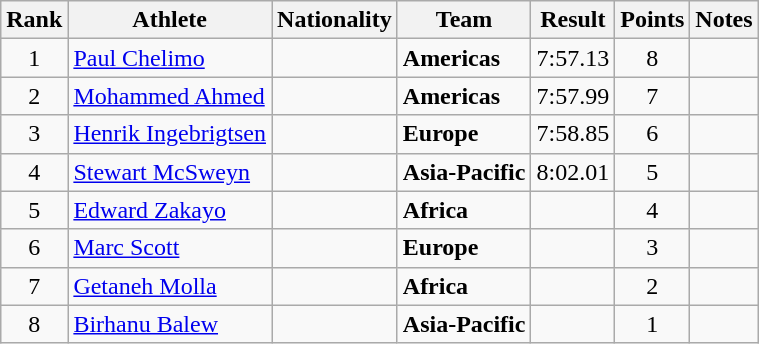<table class="wikitable sortable" style="text-align:center">
<tr>
<th>Rank</th>
<th>Athlete</th>
<th>Nationality</th>
<th>Team</th>
<th>Result</th>
<th>Points</th>
<th>Notes</th>
</tr>
<tr>
<td>1</td>
<td align="left"><a href='#'>Paul Chelimo</a></td>
<td align=left></td>
<td align=left><strong>Americas</strong></td>
<td>7:57.13</td>
<td>8</td>
<td></td>
</tr>
<tr>
<td>2</td>
<td align="left"><a href='#'>Mohammed Ahmed</a></td>
<td align=left></td>
<td align=left><strong>Americas</strong></td>
<td>7:57.99</td>
<td>7</td>
<td></td>
</tr>
<tr>
<td>3</td>
<td align="left"><a href='#'>Henrik Ingebrigtsen</a></td>
<td align=left></td>
<td align=left><strong>Europe</strong></td>
<td>7:58.85</td>
<td>6</td>
<td></td>
</tr>
<tr>
<td>4</td>
<td align="left"><a href='#'>Stewart McSweyn</a></td>
<td align=left></td>
<td align=left><strong>Asia-Pacific</strong></td>
<td>8:02.01</td>
<td>5</td>
<td></td>
</tr>
<tr>
<td>5</td>
<td align="left"><a href='#'>Edward Zakayo</a></td>
<td align=left></td>
<td align=left><strong>Africa</strong></td>
<td></td>
<td>4</td>
<td></td>
</tr>
<tr>
<td>6</td>
<td align="left"><a href='#'>Marc Scott</a></td>
<td align=left></td>
<td align=left><strong>Europe</strong></td>
<td></td>
<td>3</td>
<td></td>
</tr>
<tr>
<td>7</td>
<td align="left"><a href='#'>Getaneh Molla</a></td>
<td align=left></td>
<td align=left><strong>Africa</strong></td>
<td></td>
<td>2</td>
<td></td>
</tr>
<tr>
<td>8</td>
<td align="left"><a href='#'>Birhanu Balew</a></td>
<td align=left></td>
<td align=left><strong>Asia-Pacific</strong></td>
<td></td>
<td>1</td>
<td></td>
</tr>
</table>
